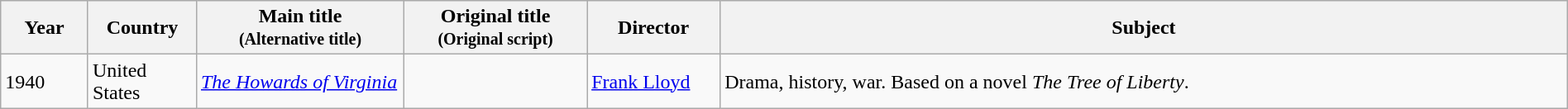<table class="wikitable sortable" style="width:100%;">
<tr>
<th>Year</th>
<th width= 80>Country</th>
<th class="unsortable" style="width:160px;">Main title<br><small>(Alternative title)</small></th>
<th class="unsortable" style="width:140px;">Original title<br><small>(Original script)</small></th>
<th width=100>Director</th>
<th class="unsortable">Subject</th>
</tr>
<tr>
<td>1940</td>
<td>United States</td>
<td><em><a href='#'>The Howards of Virginia</a></em></td>
<td></td>
<td><a href='#'>Frank Lloyd</a></td>
<td>Drama, history, war. Based on a novel <em>The Tree of Liberty</em>.</td>
</tr>
</table>
